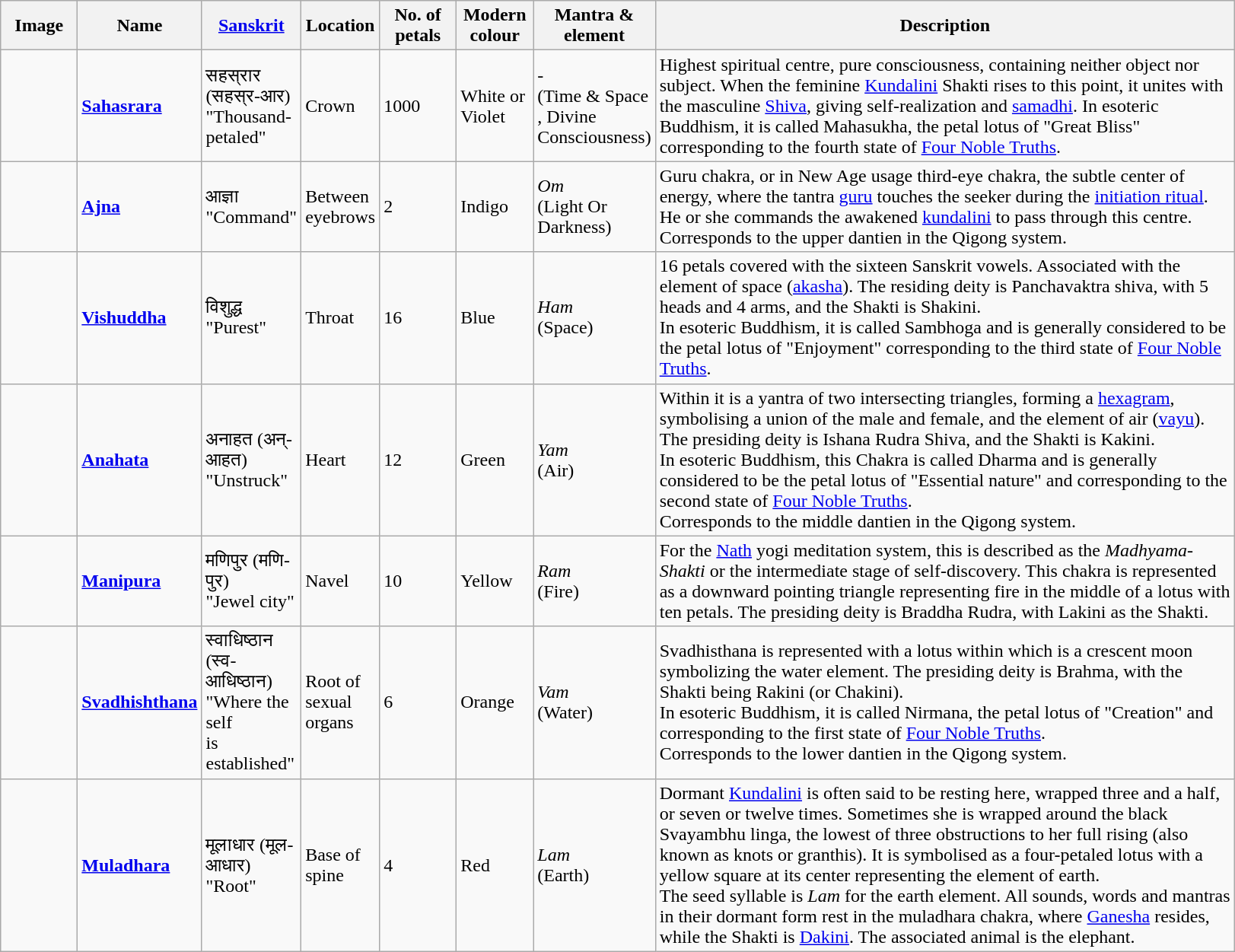<table class="wikitable">
<tr>
<th style="width:  60px;">Image</th>
<th style="width:  60px;">Name</th>
<th style="width:  60px;"><a href='#'>Sanskrit</a></th>
<th style="width:  60px;">Location</th>
<th style="width:  60px;">No. of petals</th>
<th style="width:  60px;">Modern colour</th>
<th style="width:  60px;">Mantra & element</th>
<th style="width: 500px;">Description</th>
</tr>
<tr>
<td></td>
<td><strong><a href='#'>Sahasrara</a></strong></td>
<td>सहस्रार (सहस्र-आर) <br> "Thousand-petaled"</td>
<td>Crown</td>
<td>1000</td>
<td>White or Violet</td>
<td><em>-</em><br>(Time & Space , Divine Consciousness)</td>
<td>Highest spiritual centre, pure consciousness, containing neither object nor subject. When the feminine <a href='#'>Kundalini</a> Shakti rises to this point, it unites with the masculine <a href='#'>Shiva</a>, giving self-realization and <a href='#'>samadhi</a>. In esoteric Buddhism, it is called Mahasukha, the petal lotus of "Great Bliss" corresponding to the fourth state of <a href='#'>Four Noble Truths</a>.</td>
</tr>
<tr>
<td></td>
<td><strong><a href='#'>Ajna</a></strong></td>
<td>आज्ञा <br> "Command"</td>
<td>Between<br>eyebrows</td>
<td>2</td>
<td>Indigo</td>
<td><em>Om</em><br>(Light Or Darkness)</td>
<td>Guru chakra, or in New Age usage third-eye chakra, the subtle center of energy, where the tantra <a href='#'>guru</a> touches the seeker during the  <a href='#'>initiation ritual</a>. He or she commands the awakened <a href='#'>kundalini</a> to pass through this centre.<br>Corresponds to the upper dantien in the Qigong system.</td>
</tr>
<tr>
<td></td>
<td><strong><a href='#'>Vishuddha</a></strong></td>
<td>विशुद्ध <br> "Purest"</td>
<td>Throat</td>
<td>16</td>
<td>Blue</td>
<td><em>Ham</em><br>(Space)</td>
<td>16 petals covered with the sixteen Sanskrit vowels. Associated with the element of space (<a href='#'>akasha</a>). The residing deity is Panchavaktra shiva, with 5 heads and 4 arms, and the Shakti is Shakini.<br>In esoteric Buddhism, it is called Sambhoga and is generally considered to be the petal lotus of "Enjoyment" corresponding to the third state of <a href='#'>Four Noble Truths</a>.</td>
</tr>
<tr>
<td></td>
<td><strong><a href='#'>Anahata</a></strong></td>
<td>अनाहत (अन्-आहत) <br> "Unstruck"</td>
<td>Heart</td>
<td>12</td>
<td>Green</td>
<td><em>Yam</em><br>(Air)</td>
<td>Within it is a yantra of two intersecting triangles, forming a <a href='#'>hexagram</a>, symbolising a union of the male and female, and the element of air (<a href='#'>vayu</a>). The presiding deity is Ishana Rudra Shiva, and the Shakti is Kakini.<br>In esoteric Buddhism, this Chakra is called Dharma and is generally considered to be the petal lotus of "Essential nature" and corresponding to the second state of <a href='#'>Four Noble Truths</a>.<br>Corresponds to the middle dantien in the Qigong system.</td>
</tr>
<tr>
<td></td>
<td><strong><a href='#'>Manipura</a></strong></td>
<td>मणिपुर (मणि-पुर) <br> "Jewel city"</td>
<td>Navel</td>
<td>10</td>
<td>Yellow</td>
<td><em>Ram</em><br>(Fire)</td>
<td>For the <a href='#'>Nath</a> yogi meditation system, this is described as the <em>Madhyama-Shakti</em> or the intermediate stage of self-discovery. This chakra is represented as a downward pointing triangle representing fire in the middle of a lotus with ten petals. The presiding deity is Braddha Rudra, with Lakini as the Shakti.</td>
</tr>
<tr>
<td></td>
<td><strong><a href='#'>Svadhishthana</a></strong></td>
<td>स्वाधिष्ठान (स्व-आधिष्ठान) <br> "Where the self<br>is established"</td>
<td>Root of<br>sexual organs</td>
<td>6</td>
<td>Orange</td>
<td><em>Vam</em><br>(Water)</td>
<td>Svadhisthana is represented with a lotus within which is a crescent moon symbolizing the water element. The presiding deity is Brahma, with the Shakti being Rakini (or Chakini).<br>In esoteric Buddhism, it is called Nirmana, the petal lotus of "Creation" and corresponding to the first state of <a href='#'>Four Noble Truths</a>.<br>Corresponds to the lower dantien in the Qigong system.</td>
</tr>
<tr>
<td></td>
<td><strong><a href='#'>Muladhara</a></strong></td>
<td>मूलाधार (मूल-आधार) <br> "Root"</td>
<td>Base of<br>spine</td>
<td>4</td>
<td>Red</td>
<td><em>Lam</em><br>(Earth)</td>
<td>Dormant <a href='#'>Kundalini</a> is often said to be resting here, wrapped three and a half, or seven or twelve times. Sometimes she is wrapped around the black Svayambhu linga, the lowest of three obstructions to her full rising (also known as knots or granthis). It is symbolised as a four-petaled lotus with a yellow square at its center representing the element of earth.<br>The seed syllable is <em>Lam</em> for the earth element. All sounds, words and mantras in their dormant form rest in the muladhara chakra, where <a href='#'>Ganesha</a> resides, while the Shakti is <a href='#'>Dakini</a>. The associated animal is the elephant.</td>
</tr>
</table>
